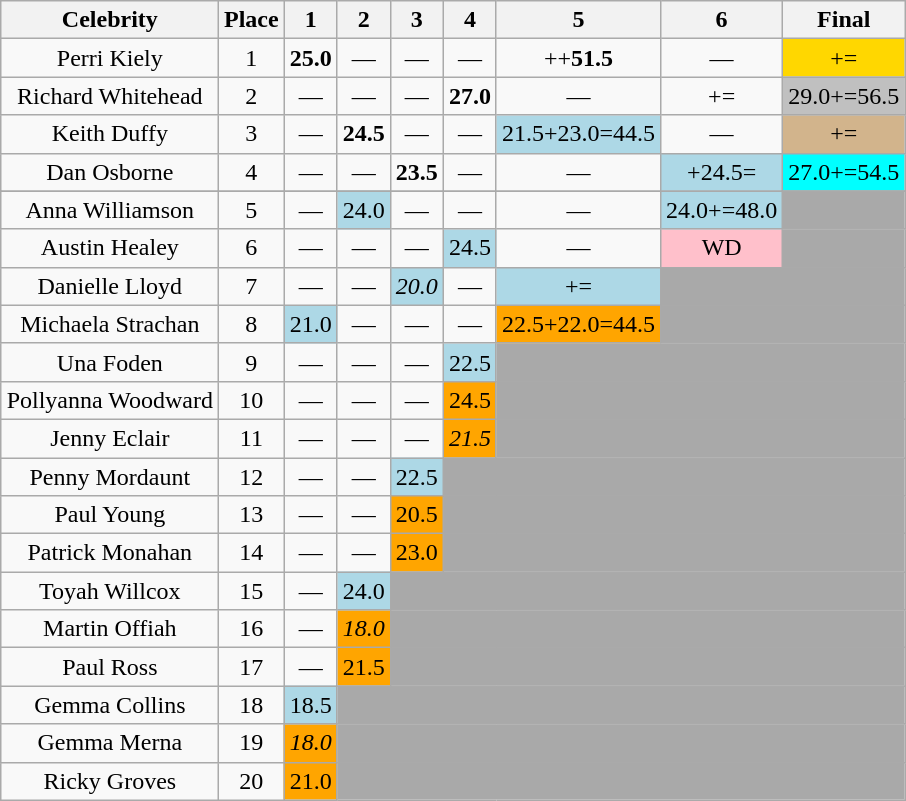<table class="wikitable sortable"  style="margin:auto; text-align:center; white-space:nowrap; width:30%;">
<tr>
<th>Celebrity</th>
<th>Place</th>
<th>1</th>
<th>2</th>
<th>3</th>
<th>4</th>
<th>5</th>
<th>6</th>
<th>Final</th>
</tr>
<tr>
<td>Perri Kiely</td>
<td>1</td>
<td><span><strong>25.0</strong></span></td>
<td>—</td>
<td>—</td>
<td>—</td>
<td>++<span><strong>51.5</strong></span></td>
<td>—</td>
<td bgcolor=gold>+=</td>
</tr>
<tr>
<td>Richard Whitehead</td>
<td>2</td>
<td>—</td>
<td>—</td>
<td>—</td>
<td><span><strong>27.0</strong></span></td>
<td>—</td>
<td>+=</td>
<td bgcolor=silver>29.0+=56.5</td>
</tr>
<tr>
<td>Keith Duffy</td>
<td>3</td>
<td>—</td>
<td><span><strong>24.5</strong></span></td>
<td>—</td>
<td>—</td>
<td style="background:lightblue;">21.5+23.0=44.5</td>
<td>—</td>
<td bgcolor=tan>+=</td>
</tr>
<tr>
<td>Dan Osborne</td>
<td>4</td>
<td>—</td>
<td>—</td>
<td><span><strong>23.5</strong></span></td>
<td>—</td>
<td>—</td>
<td bgcolor=lightblue>+24.5=</td>
<td bgcolor=cyan>27.0+=54.5</td>
</tr>
<tr>
</tr>
<tr>
<td>Anna Williamson</td>
<td>5</td>
<td>—</td>
<td style="background:lightblue;">24.0</td>
<td>—</td>
<td>—</td>
<td>—</td>
<td bgcolor=lightblue>24.0+=48.0</td>
<td bgcolor=darkgrey></td>
</tr>
<tr>
<td>Austin Healey</td>
<td>6</td>
<td>—</td>
<td>—</td>
<td>—</td>
<td style="background:lightblue;">24.5</td>
<td>—</td>
<td bgcolor=pink>WD</td>
<td bgcolor=darkgrey></td>
</tr>
<tr>
<td>Danielle Lloyd</td>
<td>7</td>
<td>—</td>
<td>—</td>
<td style="background:lightblue;"><span><em>20.0</em></span></td>
<td>—</td>
<td bgcolor=lightblue>+=</td>
<td colspan=2 bgcolor=darkgrey></td>
</tr>
<tr>
<td>Michaela Strachan</td>
<td>8</td>
<td style="background:lightblue;">21.0</td>
<td>—</td>
<td>—</td>
<td>—</td>
<td style="background:orange;">22.5+22.0=44.5</td>
<td colspan=2 bgcolor=darkgrey></td>
</tr>
<tr>
<td>Una Foden</td>
<td>9</td>
<td>—</td>
<td>—</td>
<td>—</td>
<td style="background:lightblue;">22.5</td>
<td colspan="3" style="background:darkgrey;"></td>
</tr>
<tr>
<td>Pollyanna Woodward</td>
<td>10</td>
<td>—</td>
<td>—</td>
<td>—</td>
<td style="background:orange;">24.5</td>
<td colspan="3" style="background:darkgrey;"></td>
</tr>
<tr>
<td>Jenny Eclair</td>
<td>11</td>
<td>—</td>
<td>—</td>
<td>—</td>
<td style="background:orange;"><span><em>21.5</em></span></td>
<td colspan="3" style="background:darkgrey;"></td>
</tr>
<tr>
<td>Penny Mordaunt</td>
<td>12</td>
<td>—</td>
<td>—</td>
<td style="background:lightblue;">22.5</td>
<td colspan="4" style="background:darkgrey;"></td>
</tr>
<tr>
<td>Paul Young</td>
<td>13</td>
<td>—</td>
<td>—</td>
<td style="background:orange;">20.5</td>
<td colspan="4" style="background:darkgrey;"></td>
</tr>
<tr>
<td>Patrick Monahan</td>
<td>14</td>
<td>—</td>
<td>—</td>
<td style="background:orange;">23.0</td>
<td colspan="4" style="background:darkgrey;"></td>
</tr>
<tr>
<td>Toyah Willcox</td>
<td>15</td>
<td>—</td>
<td style="background:lightblue;">24.0</td>
<td colspan="5" style="background:darkgrey;"></td>
</tr>
<tr>
<td>Martin Offiah</td>
<td>16</td>
<td>—</td>
<td style="background:orange;"><span><em>18.0</em></span></td>
<td colspan="5"  style="background:darkgrey;"></td>
</tr>
<tr>
<td>Paul Ross</td>
<td>17</td>
<td>—</td>
<td style="background:orange;">21.5</td>
<td colspan="5" style="background:darkgrey;"></td>
</tr>
<tr>
<td>Gemma Collins</td>
<td>18</td>
<td style="background:lightblue;">18.5</td>
<td colspan="6" style="background:darkgrey;"></td>
</tr>
<tr>
<td>Gemma Merna</td>
<td>19</td>
<td style="background:orange;"><span><em>18.0</em></span></td>
<td colspan="6" style="background:darkgrey;"></td>
</tr>
<tr>
<td>Ricky Groves</td>
<td>20</td>
<td style="background:orange;">21.0</td>
<td colspan="6" style="background:darkgrey;"></td>
</tr>
</table>
